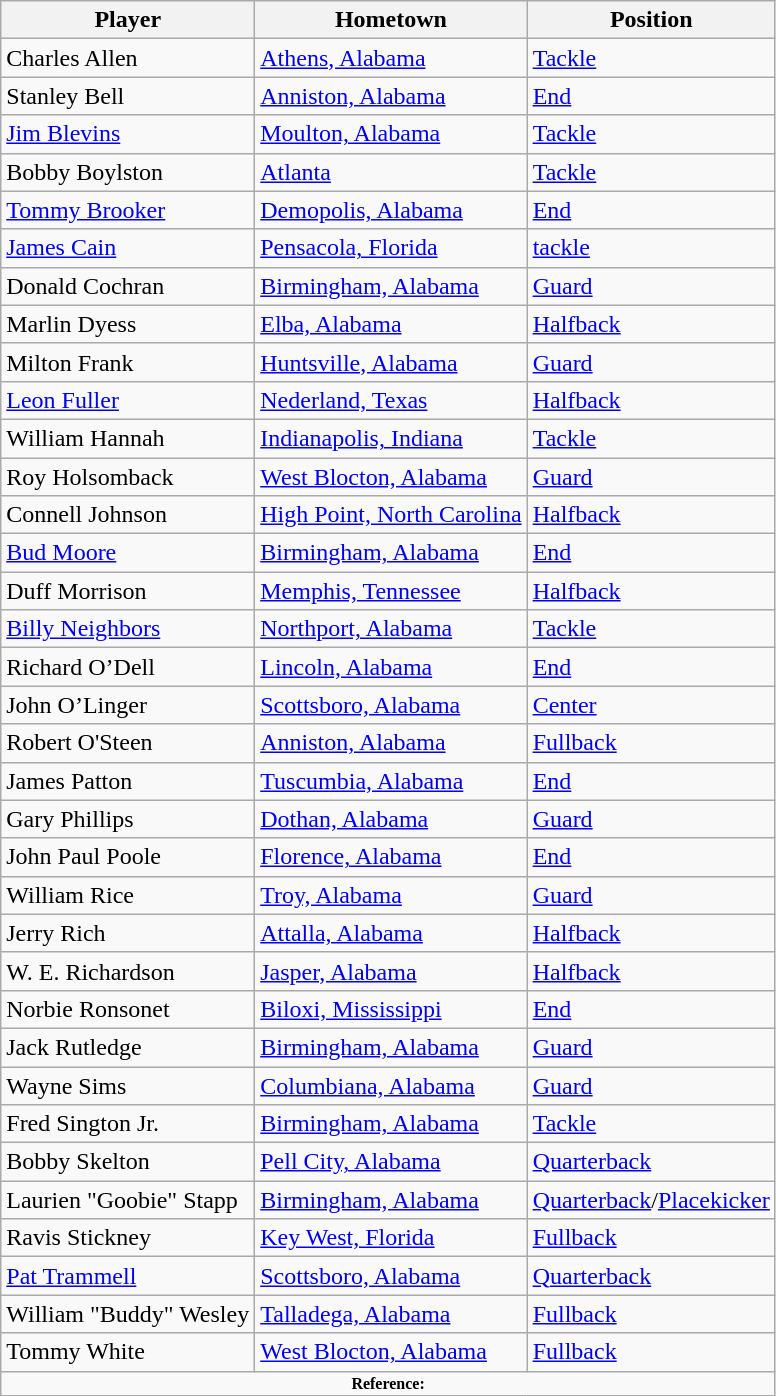<table class="wikitable" border="1">
<tr ;>
<th>Player</th>
<th>Hometown</th>
<th>Position</th>
</tr>
<tr>
<td>Charles Allen</td>
<td><a href='#'>Athens, Alabama</a></td>
<td><a href='#'>Tackle</a></td>
</tr>
<tr>
<td>Stanley Bell</td>
<td><a href='#'>Anniston, Alabama</a></td>
<td><a href='#'>End</a></td>
</tr>
<tr>
<td><a href='#'>Jim Blevins</a></td>
<td><a href='#'>Moulton, Alabama</a></td>
<td><a href='#'>Tackle</a></td>
</tr>
<tr>
<td>Bobby Boylston</td>
<td><a href='#'>Atlanta</a></td>
<td><a href='#'>Tackle</a></td>
</tr>
<tr>
<td><a href='#'>Tommy Brooker</a></td>
<td><a href='#'>Demopolis, Alabama</a></td>
<td><a href='#'>End</a></td>
</tr>
<tr>
<td><a href='#'>James Cain</a></td>
<td><a href='#'>Pensacola, Florida</a></td>
<td><a href='#'>tackle</a></td>
</tr>
<tr>
<td>Donald Cochran</td>
<td><a href='#'>Birmingham, Alabama</a></td>
<td><a href='#'>Guard</a></td>
</tr>
<tr>
<td>Marlin Dyess</td>
<td><a href='#'>Elba, Alabama</a></td>
<td><a href='#'>Halfback</a></td>
</tr>
<tr>
<td>Milton Frank</td>
<td><a href='#'>Huntsville, Alabama</a></td>
<td><a href='#'>Guard</a></td>
</tr>
<tr>
<td><a href='#'>Leon Fuller</a></td>
<td><a href='#'>Nederland, Texas</a></td>
<td><a href='#'>Halfback</a></td>
</tr>
<tr>
<td>William Hannah</td>
<td><a href='#'>Indianapolis, Indiana</a></td>
<td><a href='#'>Tackle</a></td>
</tr>
<tr>
<td>Roy Holsomback</td>
<td><a href='#'>West Blocton, Alabama</a></td>
<td><a href='#'>Guard</a></td>
</tr>
<tr>
<td>Connell Johnson</td>
<td><a href='#'>High Point, North Carolina</a></td>
<td><a href='#'>Halfback</a></td>
</tr>
<tr>
<td><a href='#'>Bud Moore</a></td>
<td><a href='#'>Birmingham, Alabama</a></td>
<td><a href='#'>End</a></td>
</tr>
<tr>
<td>Duff Morrison</td>
<td><a href='#'>Memphis, Tennessee</a></td>
<td><a href='#'>Halfback</a></td>
</tr>
<tr>
<td><a href='#'>Billy Neighbors</a></td>
<td><a href='#'>Northport, Alabama</a></td>
<td><a href='#'>Tackle</a></td>
</tr>
<tr>
<td>Richard O’Dell</td>
<td><a href='#'>Lincoln, Alabama</a></td>
<td><a href='#'>End</a></td>
</tr>
<tr>
<td>John O’Linger</td>
<td><a href='#'>Scottsboro, Alabama</a></td>
<td><a href='#'>Center</a></td>
</tr>
<tr>
<td>Robert O'Steen</td>
<td><a href='#'>Anniston, Alabama</a></td>
<td><a href='#'>Fullback</a></td>
</tr>
<tr>
<td>James Patton</td>
<td><a href='#'>Tuscumbia, Alabama</a></td>
<td><a href='#'>End</a></td>
</tr>
<tr>
<td>Gary Phillips</td>
<td><a href='#'>Dothan, Alabama</a></td>
<td><a href='#'>Guard</a></td>
</tr>
<tr>
<td>John Paul Poole</td>
<td><a href='#'>Florence, Alabama</a></td>
<td><a href='#'>End</a></td>
</tr>
<tr>
<td>William Rice</td>
<td><a href='#'>Troy, Alabama</a></td>
<td><a href='#'>Guard</a></td>
</tr>
<tr>
<td>Jerry Rich</td>
<td><a href='#'>Attalla, Alabama</a></td>
<td><a href='#'>Halfback</a></td>
</tr>
<tr>
<td>W. E. Richardson</td>
<td><a href='#'>Jasper, Alabama</a></td>
<td><a href='#'>Halfback</a></td>
</tr>
<tr>
<td>Norbie Ronsonet</td>
<td><a href='#'>Biloxi, Mississippi</a></td>
<td><a href='#'>End</a></td>
</tr>
<tr>
<td>Jack Rutledge</td>
<td><a href='#'>Birmingham, Alabama</a></td>
<td><a href='#'>Guard</a></td>
</tr>
<tr>
<td>Wayne Sims</td>
<td><a href='#'>Columbiana, Alabama</a></td>
<td><a href='#'>Guard</a></td>
</tr>
<tr>
<td>Fred Sington Jr.</td>
<td><a href='#'>Birmingham, Alabama</a></td>
<td><a href='#'>Tackle</a></td>
</tr>
<tr>
<td>Bobby Skelton</td>
<td><a href='#'>Pell City, Alabama</a></td>
<td><a href='#'>Quarterback</a></td>
</tr>
<tr>
<td>Laurien "Goobie" Stapp</td>
<td><a href='#'>Birmingham, Alabama</a></td>
<td><a href='#'>Quarterback</a>/<a href='#'>Placekicker</a></td>
</tr>
<tr>
<td>Ravis Stickney</td>
<td><a href='#'>Key West, Florida</a></td>
<td><a href='#'>Fullback</a></td>
</tr>
<tr>
<td><a href='#'>Pat Trammell</a></td>
<td><a href='#'>Scottsboro, Alabama</a></td>
<td><a href='#'>Quarterback</a></td>
</tr>
<tr>
<td>William "Buddy" Wesley</td>
<td><a href='#'>Talladega, Alabama</a></td>
<td><a href='#'>Fullback</a></td>
</tr>
<tr>
<td>Tommy White</td>
<td><a href='#'>West Blocton, Alabama</a></td>
<td><a href='#'>Fullback</a></td>
</tr>
<tr>
<td colspan="3" style="font-size: 8pt" align="center"><strong>Reference:</strong></td>
</tr>
</table>
